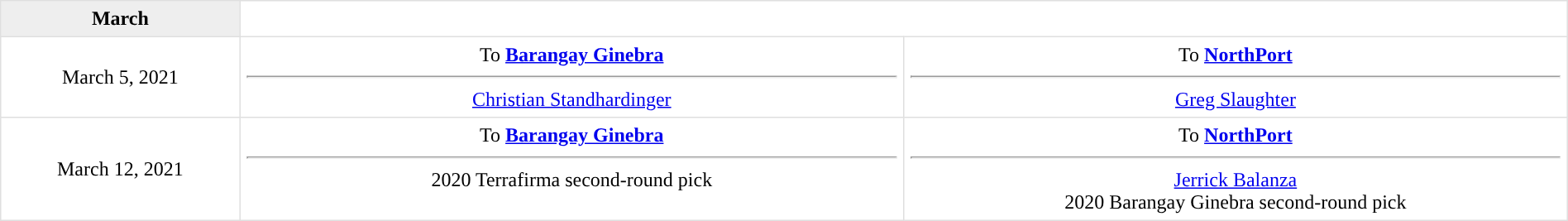<table border=1 style="border-collapse:collapse; text-align: center; width: 100%" bordercolor="#DFDFDF"  cellpadding="5">
<tr bgcolor="eeeeee">
<th>March</th>
</tr>
<tr>
<td style="width:12%">March 5, 2021</td>
<td style="width:33.3%" valign="top">To <strong><a href='#'>Barangay Ginebra</a></strong><hr><a href='#'>Christian Standhardinger</a></td>
<td style="width:33.3%" valign="top">To <strong><a href='#'>NorthPort</a></strong><hr><a href='#'>Greg Slaughter</a></td>
</tr>
<tr>
<td style="width:12%">March 12, 2021</td>
<td style="width:29.3%" valign="top">To <strong><a href='#'>Barangay Ginebra</a></strong><hr>2020 Terrafirma second-round pick</td>
<td style="width:29.3%" valign="top">To <strong><a href='#'>NorthPort</a></strong><hr><a href='#'>Jerrick Balanza</a><br>2020 Barangay Ginebra second-round pick</td>
</tr>
</table>
